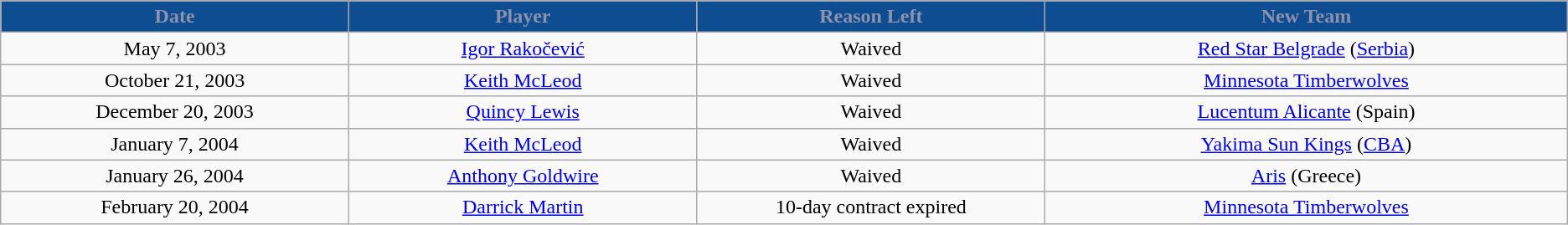<table class="wikitable">
<tr>
<th style="background:#0F4D92; color:#8c92ac" width="10%">Date</th>
<th style="background:#0F4D92; color:#8c92ac" width="10%">Player</th>
<th style="background:#0F4D92; color:#8c92ac" width="10%">Reason Left</th>
<th style="background:#0F4D92; color:#8c92ac" width="15%">New Team</th>
</tr>
<tr style="text-align: center">
<td>May 7, 2003</td>
<td><a href='#'>Igor Rakočević</a></td>
<td>Waived</td>
<td><a href='#'>Red Star Belgrade</a> (<a href='#'>Serbia</a>)</td>
</tr>
<tr style="text-align: center">
<td>October 21, 2003</td>
<td><a href='#'>Keith McLeod</a></td>
<td>Waived</td>
<td><a href='#'>Minnesota Timberwolves</a></td>
</tr>
<tr style="text-align: center">
<td>December 20, 2003</td>
<td><a href='#'>Quincy Lewis</a></td>
<td>Waived</td>
<td><a href='#'>Lucentum Alicante</a> (Spain)</td>
</tr>
<tr style="text-align: center">
<td>January 7, 2004</td>
<td><a href='#'>Keith McLeod</a></td>
<td>Waived</td>
<td><a href='#'>Yakima Sun Kings</a> (<a href='#'>CBA</a>)</td>
</tr>
<tr style="text-align: center">
<td>January 26, 2004</td>
<td><a href='#'>Anthony Goldwire</a></td>
<td>Waived</td>
<td><a href='#'>Aris</a> (Greece)</td>
</tr>
<tr style="text-align: center">
<td>February 20, 2004</td>
<td><a href='#'>Darrick Martin</a></td>
<td>10-day contract expired</td>
<td><a href='#'>Minnesota Timberwolves</a></td>
</tr>
</table>
